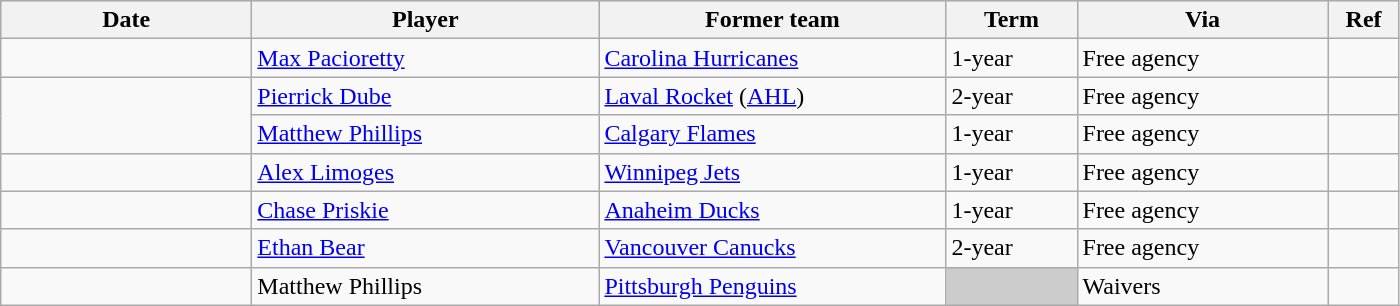<table class="wikitable">
<tr style="background:#ddd; text-align:center;">
<th style="width: 10em;">Date</th>
<th style="width: 14em;">Player</th>
<th style="width: 14em;">Former team</th>
<th style="width: 5em;">Term</th>
<th style="width: 10em;">Via</th>
<th style="width: 2.5em;">Ref</th>
</tr>
<tr>
<td></td>
<td><a href='#'>Max Pacioretty</a></td>
<td><a href='#'>Carolina Hurricanes</a></td>
<td>1-year</td>
<td>Free agency</td>
<td></td>
</tr>
<tr>
<td rowspan=2></td>
<td><a href='#'>Pierrick Dube</a></td>
<td><a href='#'>Laval Rocket</a> (<a href='#'>AHL</a>)</td>
<td>2-year</td>
<td>Free agency</td>
<td></td>
</tr>
<tr>
<td><a href='#'>Matthew Phillips</a></td>
<td><a href='#'>Calgary Flames</a></td>
<td>1-year</td>
<td>Free agency</td>
<td></td>
</tr>
<tr>
<td></td>
<td><a href='#'>Alex Limoges</a></td>
<td><a href='#'>Winnipeg Jets</a></td>
<td>1-year</td>
<td>Free agency</td>
<td></td>
</tr>
<tr>
<td></td>
<td><a href='#'>Chase Priskie</a></td>
<td><a href='#'>Anaheim Ducks</a></td>
<td>1-year</td>
<td>Free agency</td>
<td></td>
</tr>
<tr>
<td></td>
<td><a href='#'>Ethan Bear</a></td>
<td><a href='#'>Vancouver Canucks</a></td>
<td>2-year</td>
<td>Free agency</td>
<td></td>
</tr>
<tr>
<td></td>
<td>Matthew Phillips</td>
<td><a href='#'>Pittsburgh Penguins</a></td>
<td style="background:#ccc"></td>
<td>Waivers</td>
<td></td>
</tr>
</table>
